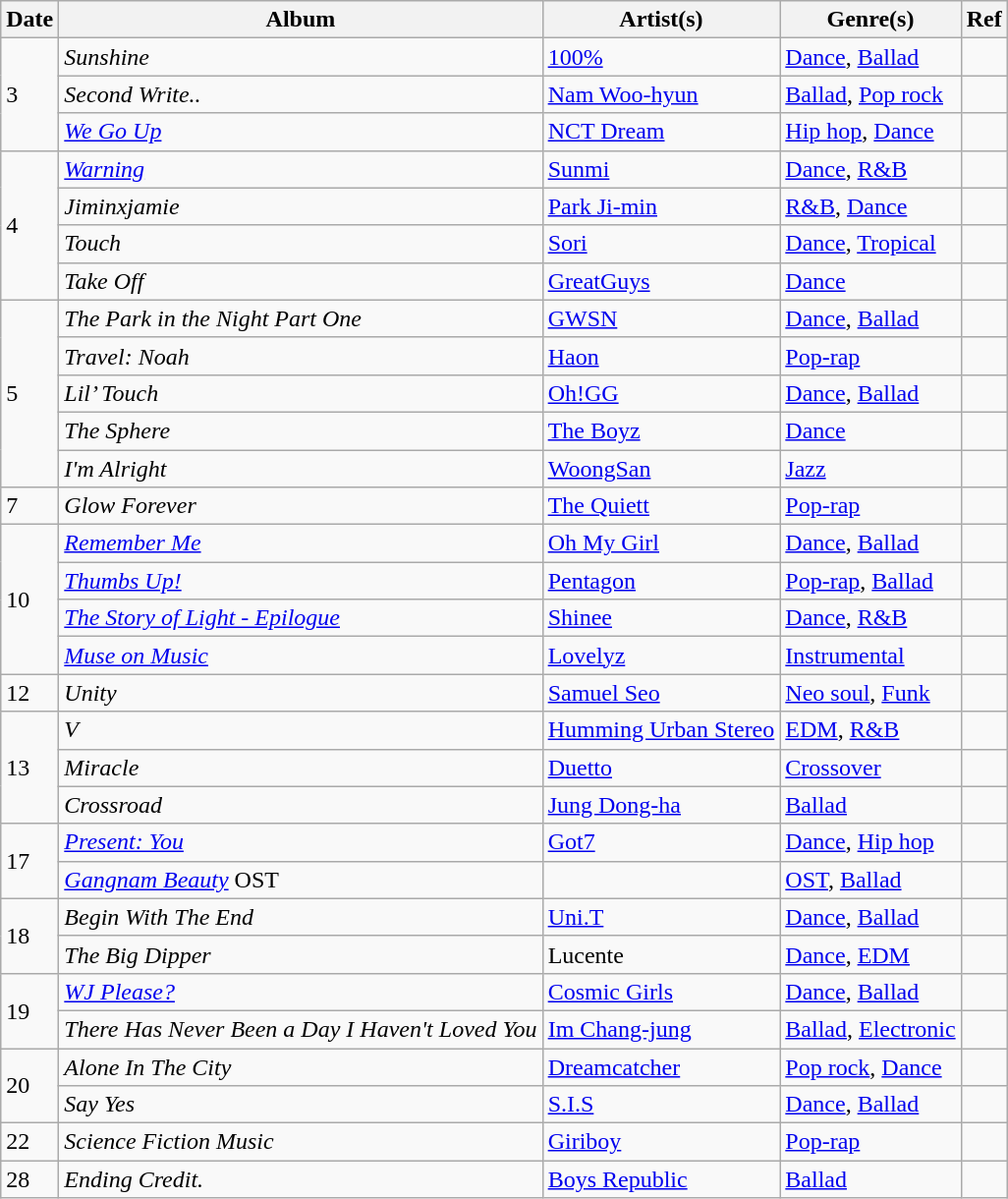<table class="wikitable">
<tr>
<th>Date</th>
<th>Album</th>
<th>Artist(s)</th>
<th>Genre(s)</th>
<th>Ref</th>
</tr>
<tr>
<td rowspan="3">3</td>
<td><em>Sunshine</em></td>
<td><a href='#'>100%</a></td>
<td><a href='#'>Dance</a>, <a href='#'>Ballad</a></td>
<td></td>
</tr>
<tr>
<td><em>Second Write..</em></td>
<td><a href='#'>Nam Woo-hyun</a></td>
<td><a href='#'>Ballad</a>, <a href='#'>Pop rock</a></td>
<td></td>
</tr>
<tr>
<td><em><a href='#'>We Go Up</a></em></td>
<td><a href='#'>NCT Dream</a></td>
<td><a href='#'>Hip hop</a>, <a href='#'>Dance</a></td>
<td></td>
</tr>
<tr>
<td rowspan="4">4</td>
<td><em><a href='#'>Warning</a></em></td>
<td><a href='#'>Sunmi</a></td>
<td><a href='#'>Dance</a>, <a href='#'>R&B</a></td>
<td></td>
</tr>
<tr>
<td><em>Jiminxjamie</em></td>
<td><a href='#'>Park Ji-min</a></td>
<td><a href='#'>R&B</a>, <a href='#'>Dance</a></td>
<td></td>
</tr>
<tr>
<td><em>Touch</em></td>
<td><a href='#'>Sori</a></td>
<td><a href='#'>Dance</a>, <a href='#'>Tropical</a></td>
<td></td>
</tr>
<tr>
<td><em>Take Off</em></td>
<td><a href='#'>GreatGuys</a></td>
<td><a href='#'>Dance</a></td>
<td></td>
</tr>
<tr>
<td rowspan="5">5</td>
<td><em>The Park in the Night Part One</em></td>
<td><a href='#'>GWSN</a></td>
<td><a href='#'>Dance</a>, <a href='#'>Ballad</a></td>
<td></td>
</tr>
<tr>
<td><em>Travel: Noah</em></td>
<td><a href='#'>Haon</a></td>
<td><a href='#'>Pop-rap</a></td>
<td></td>
</tr>
<tr>
<td><em>Lil’ Touch</em></td>
<td><a href='#'>Oh!GG</a></td>
<td><a href='#'>Dance</a>, <a href='#'>Ballad</a></td>
<td></td>
</tr>
<tr>
<td><em>The Sphere</em></td>
<td><a href='#'>The Boyz</a></td>
<td><a href='#'>Dance</a></td>
<td></td>
</tr>
<tr>
<td><em>I'm Alright</em></td>
<td><a href='#'>WoongSan</a></td>
<td><a href='#'>Jazz</a></td>
<td></td>
</tr>
<tr>
<td>7</td>
<td><em>Glow Forever</em></td>
<td><a href='#'>The Quiett</a></td>
<td><a href='#'>Pop-rap</a></td>
<td></td>
</tr>
<tr>
<td rowspan="4">10</td>
<td><em><a href='#'>Remember Me</a></em></td>
<td><a href='#'>Oh My Girl</a></td>
<td><a href='#'>Dance</a>, <a href='#'>Ballad</a></td>
<td></td>
</tr>
<tr>
<td><em><a href='#'>Thumbs Up!</a></em></td>
<td><a href='#'>Pentagon</a></td>
<td><a href='#'>Pop-rap</a>, <a href='#'>Ballad</a></td>
<td></td>
</tr>
<tr>
<td><em><a href='#'>The Story of Light - Epilogue</a></em></td>
<td><a href='#'>Shinee</a></td>
<td><a href='#'>Dance</a>, <a href='#'>R&B</a></td>
<td></td>
</tr>
<tr>
<td><em><a href='#'>Muse on Music</a></em></td>
<td><a href='#'>Lovelyz</a></td>
<td><a href='#'>Instrumental</a></td>
<td></td>
</tr>
<tr>
<td>12</td>
<td><em>Unity</em></td>
<td><a href='#'>Samuel Seo</a></td>
<td><a href='#'>Neo soul</a>, <a href='#'>Funk</a></td>
<td></td>
</tr>
<tr>
<td rowspan="3">13</td>
<td><em>V</em></td>
<td><a href='#'>Humming Urban Stereo</a></td>
<td><a href='#'>EDM</a>, <a href='#'>R&B</a></td>
<td></td>
</tr>
<tr>
<td><em>Miracle</em></td>
<td><a href='#'>Duetto</a></td>
<td><a href='#'>Crossover</a></td>
<td></td>
</tr>
<tr>
<td><em>Crossroad</em></td>
<td><a href='#'>Jung Dong-ha</a></td>
<td><a href='#'>Ballad</a></td>
<td></td>
</tr>
<tr>
<td rowspan="2">17</td>
<td><em><a href='#'>Present: You</a></em></td>
<td><a href='#'>Got7</a></td>
<td><a href='#'>Dance</a>, <a href='#'>Hip hop</a></td>
<td></td>
</tr>
<tr>
<td><em><a href='#'>Gangnam Beauty</a></em> OST</td>
<td></td>
<td><a href='#'>OST</a>, <a href='#'>Ballad</a></td>
<td></td>
</tr>
<tr>
<td rowspan="2">18</td>
<td><em>Begin With The End</em></td>
<td><a href='#'>Uni.T</a></td>
<td><a href='#'>Dance</a>, <a href='#'>Ballad</a></td>
<td></td>
</tr>
<tr>
<td><em>The Big Dipper</em></td>
<td>Lucente</td>
<td><a href='#'>Dance</a>, <a href='#'>EDM</a></td>
<td></td>
</tr>
<tr>
<td rowspan="2">19</td>
<td><em><a href='#'>WJ Please?</a></em></td>
<td><a href='#'>Cosmic Girls</a></td>
<td><a href='#'>Dance</a>, <a href='#'>Ballad</a></td>
<td></td>
</tr>
<tr>
<td><em>There Has Never Been a Day I Haven't Loved You</em></td>
<td><a href='#'>Im Chang-jung</a></td>
<td><a href='#'>Ballad</a>, <a href='#'>Electronic</a></td>
<td></td>
</tr>
<tr>
<td rowspan="2">20</td>
<td><em>Alone In The City</em></td>
<td><a href='#'>Dreamcatcher</a></td>
<td><a href='#'>Pop rock</a>, <a href='#'>Dance</a></td>
<td></td>
</tr>
<tr>
<td><em>Say Yes</em></td>
<td><a href='#'>S.I.S</a></td>
<td><a href='#'>Dance</a>, <a href='#'>Ballad</a></td>
<td></td>
</tr>
<tr>
<td>22</td>
<td><em>Science Fiction Music</em></td>
<td><a href='#'>Giriboy</a></td>
<td><a href='#'>Pop-rap</a></td>
<td></td>
</tr>
<tr>
<td>28</td>
<td><em>Ending Credit.</em></td>
<td><a href='#'>Boys Republic</a></td>
<td><a href='#'>Ballad</a></td>
<td></td>
</tr>
</table>
